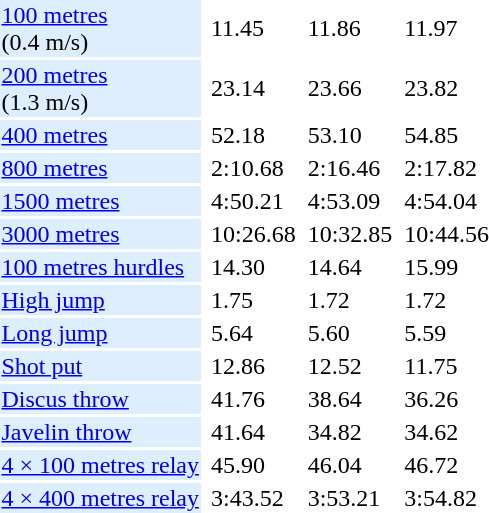<table>
<tr>
<td bgcolor = DDEEFF><a href='#'>100 metres</a> <br> (0.4 m/s)</td>
<td></td>
<td>11.45</td>
<td></td>
<td>11.86</td>
<td></td>
<td>11.97</td>
</tr>
<tr>
<td bgcolor = DDEEFF><a href='#'>200 metres</a> <br> (1.3 m/s)</td>
<td></td>
<td>23.14</td>
<td></td>
<td>23.66</td>
<td></td>
<td>23.82</td>
</tr>
<tr>
<td bgcolor = DDEEFF><a href='#'>400 metres</a></td>
<td></td>
<td>52.18</td>
<td></td>
<td>53.10</td>
<td></td>
<td>54.85</td>
</tr>
<tr>
<td bgcolor = DDEEFF><a href='#'>800 metres</a></td>
<td></td>
<td>2:10.68</td>
<td></td>
<td>2:16.46</td>
<td></td>
<td>2:17.82</td>
</tr>
<tr>
<td bgcolor = DDEEFF><a href='#'>1500 metres</a></td>
<td></td>
<td>4:50.21</td>
<td></td>
<td>4:53.09</td>
<td></td>
<td>4:54.04</td>
</tr>
<tr>
<td bgcolor = DDEEFF><a href='#'>3000 metres</a></td>
<td></td>
<td>10:26.68</td>
<td></td>
<td>10:32.85</td>
<td></td>
<td>10:44.56</td>
</tr>
<tr>
<td bgcolor = DDEEFF><a href='#'>100 metres hurdles</a></td>
<td></td>
<td>14.30</td>
<td></td>
<td>14.64</td>
<td></td>
<td>15.99</td>
</tr>
<tr>
<td bgcolor = DDEEFF><a href='#'>High jump</a></td>
<td></td>
<td>1.75</td>
<td></td>
<td>1.72</td>
<td></td>
<td>1.72</td>
</tr>
<tr>
<td bgcolor = DDEEFF><a href='#'>Long jump</a></td>
<td></td>
<td>5.64</td>
<td></td>
<td>5.60</td>
<td></td>
<td>5.59</td>
</tr>
<tr>
<td bgcolor = DDEEFF><a href='#'>Shot put</a></td>
<td></td>
<td>12.86</td>
<td></td>
<td>12.52</td>
<td></td>
<td>11.75</td>
</tr>
<tr>
<td bgcolor = DDEEFF><a href='#'>Discus throw</a></td>
<td></td>
<td>41.76</td>
<td></td>
<td>38.64</td>
<td></td>
<td>36.26</td>
</tr>
<tr>
<td bgcolor = DDEEFF><a href='#'>Javelin throw</a></td>
<td></td>
<td>41.64</td>
<td></td>
<td>34.82</td>
<td></td>
<td>34.62</td>
</tr>
<tr>
<td bgcolor = DDEEFF><a href='#'>4 × 100 metres relay</a></td>
<td></td>
<td>45.90</td>
<td></td>
<td>46.04</td>
<td></td>
<td>46.72</td>
</tr>
<tr>
<td bgcolor = DDEEFF><a href='#'>4 × 400 metres relay</a></td>
<td></td>
<td>3:43.52</td>
<td></td>
<td>3:53.21</td>
<td></td>
<td>3:54.82</td>
</tr>
</table>
